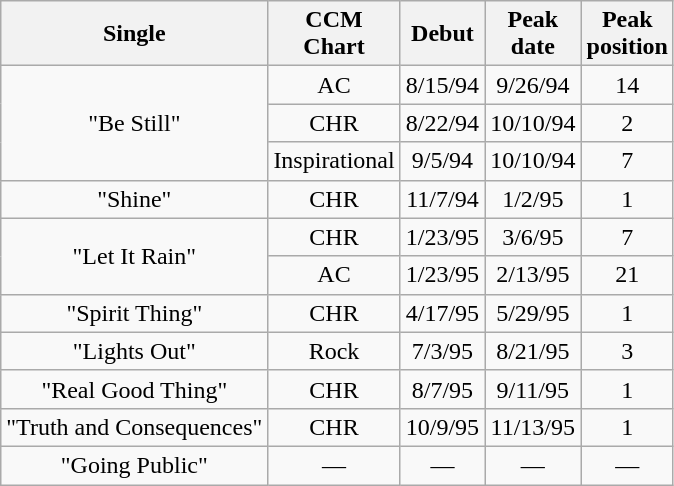<table class="wikitable" style="text-align:center;">
<tr>
<th>Single</th>
<th>CCM<br>Chart</th>
<th>Debut</th>
<th>Peak<br>date</th>
<th>Peak<br>position</th>
</tr>
<tr>
<td rowspan="3">"Be Still"</td>
<td>AC</td>
<td>8/15/94</td>
<td>9/26/94</td>
<td>14</td>
</tr>
<tr>
<td>CHR</td>
<td>8/22/94</td>
<td>10/10/94</td>
<td>2</td>
</tr>
<tr>
<td>Inspirational</td>
<td>9/5/94</td>
<td>10/10/94</td>
<td>7</td>
</tr>
<tr>
<td>"Shine"</td>
<td>CHR</td>
<td>11/7/94</td>
<td>1/2/95</td>
<td>1</td>
</tr>
<tr>
<td rowspan="2">"Let It Rain"</td>
<td>CHR</td>
<td>1/23/95</td>
<td>3/6/95</td>
<td>7</td>
</tr>
<tr>
<td>AC</td>
<td>1/23/95</td>
<td>2/13/95</td>
<td>21</td>
</tr>
<tr>
<td>"Spirit Thing"</td>
<td>CHR</td>
<td>4/17/95</td>
<td>5/29/95</td>
<td>1</td>
</tr>
<tr>
<td>"Lights Out"</td>
<td>Rock</td>
<td>7/3/95</td>
<td>8/21/95</td>
<td>3</td>
</tr>
<tr>
<td>"Real Good Thing"</td>
<td>CHR</td>
<td>8/7/95</td>
<td>9/11/95</td>
<td>1</td>
</tr>
<tr>
<td>"Truth and Consequences"</td>
<td>CHR</td>
<td>10/9/95</td>
<td>11/13/95</td>
<td>1</td>
</tr>
<tr>
<td>"Going Public"</td>
<td>—</td>
<td>—</td>
<td>—</td>
<td>—</td>
</tr>
</table>
